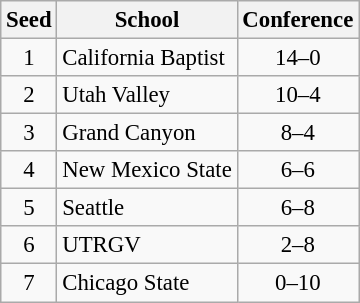<table class="wikitable" style="white-space:nowrap; font-size:95%;text-align:center">
<tr>
<th>Seed</th>
<th>School</th>
<th>Conference</th>
</tr>
<tr>
<td>1</td>
<td align=left>California Baptist</td>
<td>14–0</td>
</tr>
<tr>
<td>2</td>
<td align=left>Utah Valley</td>
<td>10–4</td>
</tr>
<tr>
<td>3</td>
<td align=left>Grand Canyon</td>
<td>8–4</td>
</tr>
<tr>
<td>4</td>
<td align=left>New Mexico State</td>
<td>6–6</td>
</tr>
<tr>
<td>5</td>
<td align=left>Seattle</td>
<td>6–8</td>
</tr>
<tr>
<td>6</td>
<td align=left>UTRGV</td>
<td>2–8</td>
</tr>
<tr>
<td>7</td>
<td align=left>Chicago State</td>
<td>0–10</td>
</tr>
</table>
